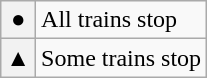<table class="wikitable">
<tr>
<th>●</th>
<td>All trains stop</td>
</tr>
<tr>
<th>▲</th>
<td>Some trains stop</td>
</tr>
</table>
